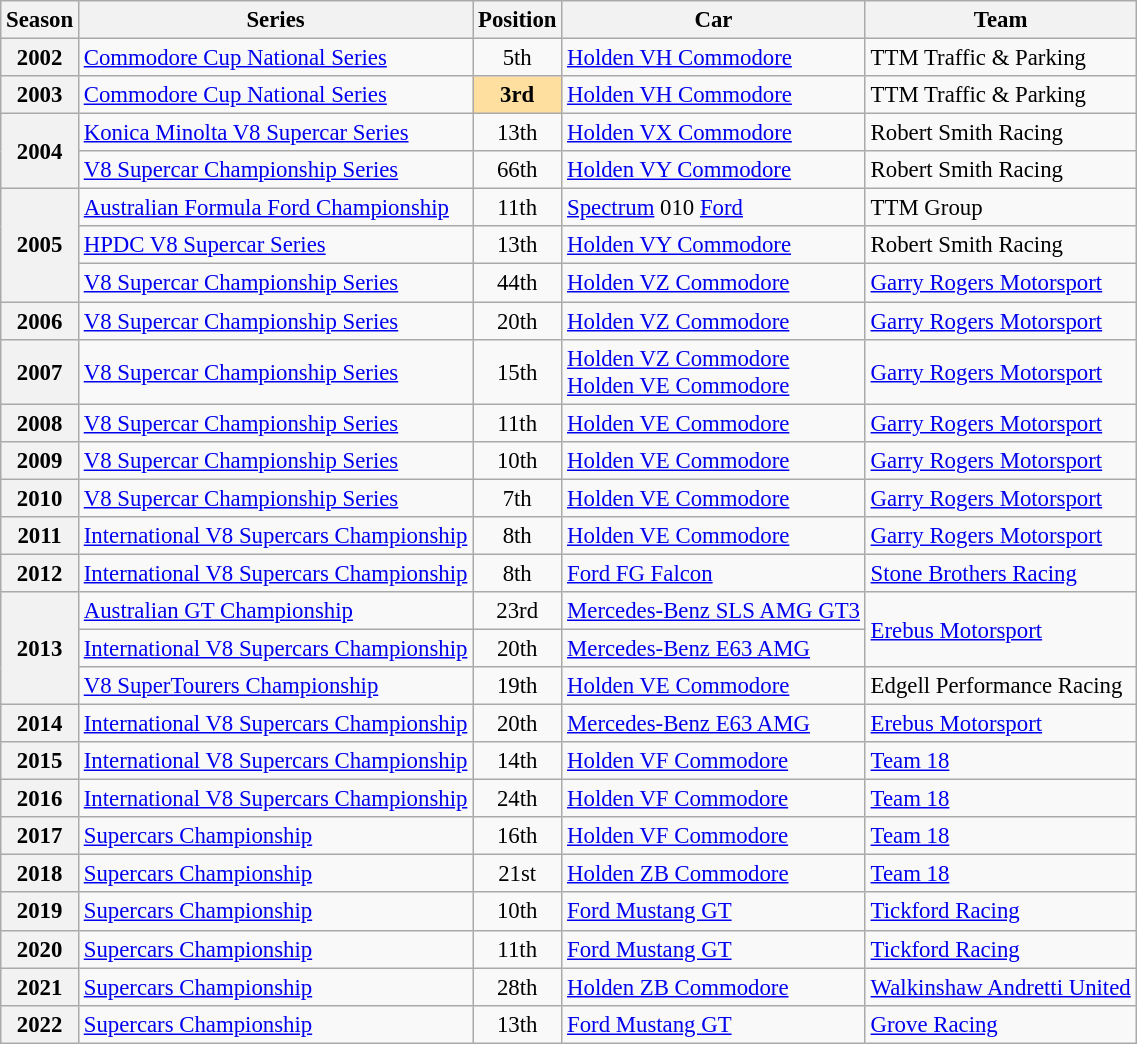<table class="wikitable" style="font-size: 95%;">
<tr>
<th>Season</th>
<th>Series</th>
<th>Position</th>
<th>Car</th>
<th>Team</th>
</tr>
<tr>
<th>2002</th>
<td><a href='#'>Commodore Cup National Series</a></td>
<td align="center">5th</td>
<td><a href='#'>Holden VH Commodore</a></td>
<td>TTM Traffic & Parking</td>
</tr>
<tr>
<th>2003</th>
<td><a href='#'>Commodore Cup National Series</a></td>
<td align="center" style="background: #ffdf9f"><strong>3rd</strong></td>
<td><a href='#'>Holden VH Commodore</a></td>
<td>TTM Traffic & Parking</td>
</tr>
<tr>
<th rowspan=2>2004</th>
<td><a href='#'>Konica Minolta V8 Supercar Series</a></td>
<td align="center">13th</td>
<td><a href='#'>Holden VX Commodore</a></td>
<td>Robert Smith Racing</td>
</tr>
<tr>
<td><a href='#'>V8 Supercar Championship Series</a></td>
<td align="center">66th</td>
<td><a href='#'>Holden VY Commodore</a></td>
<td>Robert Smith Racing</td>
</tr>
<tr>
<th rowspan=3>2005</th>
<td><a href='#'>Australian Formula Ford Championship</a></td>
<td align="center">11th</td>
<td><a href='#'>Spectrum</a> 010 <a href='#'>Ford</a></td>
<td>TTM Group</td>
</tr>
<tr>
<td><a href='#'>HPDC V8 Supercar Series</a></td>
<td align="center">13th</td>
<td><a href='#'>Holden VY Commodore</a></td>
<td>Robert Smith Racing</td>
</tr>
<tr>
<td><a href='#'>V8 Supercar Championship Series</a></td>
<td align="center">44th</td>
<td><a href='#'>Holden VZ Commodore</a></td>
<td><a href='#'>Garry Rogers Motorsport</a></td>
</tr>
<tr>
<th>2006</th>
<td><a href='#'>V8 Supercar Championship Series</a></td>
<td align="center">20th</td>
<td><a href='#'>Holden VZ Commodore</a></td>
<td><a href='#'>Garry Rogers Motorsport</a></td>
</tr>
<tr>
<th>2007</th>
<td><a href='#'>V8 Supercar Championship Series</a></td>
<td align="center">15th</td>
<td><a href='#'>Holden VZ Commodore</a><br><a href='#'>Holden VE Commodore</a></td>
<td><a href='#'>Garry Rogers Motorsport</a></td>
</tr>
<tr>
<th>2008</th>
<td><a href='#'>V8 Supercar Championship Series</a></td>
<td align="center">11th</td>
<td><a href='#'>Holden VE Commodore</a></td>
<td><a href='#'>Garry Rogers Motorsport</a></td>
</tr>
<tr>
<th>2009</th>
<td><a href='#'>V8 Supercar Championship Series</a></td>
<td align="center">10th</td>
<td><a href='#'>Holden VE Commodore</a></td>
<td><a href='#'>Garry Rogers Motorsport</a></td>
</tr>
<tr>
<th>2010</th>
<td><a href='#'>V8 Supercar Championship Series</a></td>
<td align="center">7th</td>
<td><a href='#'>Holden VE Commodore</a></td>
<td><a href='#'>Garry Rogers Motorsport</a></td>
</tr>
<tr>
<th>2011</th>
<td><a href='#'>International V8 Supercars Championship</a></td>
<td align="center">8th</td>
<td><a href='#'>Holden VE Commodore</a></td>
<td><a href='#'>Garry Rogers Motorsport</a></td>
</tr>
<tr>
<th>2012</th>
<td><a href='#'>International V8 Supercars Championship</a></td>
<td align="center">8th</td>
<td><a href='#'>Ford FG Falcon</a></td>
<td><a href='#'>Stone Brothers Racing</a></td>
</tr>
<tr>
<th rowspan=3>2013</th>
<td><a href='#'>Australian GT Championship</a></td>
<td align="center">23rd</td>
<td><a href='#'>Mercedes-Benz SLS AMG GT3</a></td>
<td rowspan=2><a href='#'>Erebus Motorsport</a></td>
</tr>
<tr>
<td><a href='#'>International V8 Supercars Championship</a></td>
<td align="center">20th</td>
<td><a href='#'>Mercedes-Benz E63 AMG</a></td>
</tr>
<tr>
<td><a href='#'>V8 SuperTourers Championship</a></td>
<td align="center">19th</td>
<td><a href='#'>Holden VE Commodore</a></td>
<td>Edgell Performance Racing</td>
</tr>
<tr>
<th>2014</th>
<td><a href='#'>International V8 Supercars Championship</a></td>
<td align="center">20th</td>
<td><a href='#'>Mercedes-Benz E63 AMG</a></td>
<td><a href='#'>Erebus Motorsport</a></td>
</tr>
<tr>
<th>2015</th>
<td><a href='#'>International V8 Supercars Championship</a></td>
<td align="center">14th</td>
<td><a href='#'>Holden VF Commodore</a></td>
<td><a href='#'>Team 18</a></td>
</tr>
<tr>
<th>2016</th>
<td><a href='#'>International V8 Supercars Championship</a></td>
<td align="center">24th</td>
<td><a href='#'>Holden VF Commodore</a></td>
<td><a href='#'>Team 18</a></td>
</tr>
<tr>
<th>2017</th>
<td><a href='#'>Supercars Championship</a></td>
<td align="center">16th</td>
<td><a href='#'>Holden VF Commodore</a></td>
<td><a href='#'>Team 18</a></td>
</tr>
<tr>
<th>2018</th>
<td><a href='#'>Supercars Championship</a></td>
<td align="center">21st</td>
<td><a href='#'>Holden ZB Commodore</a></td>
<td><a href='#'>Team 18</a></td>
</tr>
<tr>
<th>2019</th>
<td><a href='#'>Supercars Championship</a></td>
<td align="center">10th</td>
<td><a href='#'>Ford Mustang GT</a></td>
<td><a href='#'>Tickford Racing</a></td>
</tr>
<tr>
<th>2020</th>
<td><a href='#'>Supercars Championship</a></td>
<td align="center">11th</td>
<td><a href='#'>Ford Mustang GT</a></td>
<td><a href='#'>Tickford Racing</a></td>
</tr>
<tr>
<th>2021</th>
<td><a href='#'>Supercars Championship</a></td>
<td align="center">28th</td>
<td><a href='#'>Holden ZB Commodore</a></td>
<td><a href='#'>Walkinshaw Andretti United</a></td>
</tr>
<tr>
<th>2022</th>
<td><a href='#'>Supercars Championship</a></td>
<td align="center">13th</td>
<td><a href='#'>Ford Mustang GT</a></td>
<td><a href='#'>Grove Racing</a></td>
</tr>
</table>
